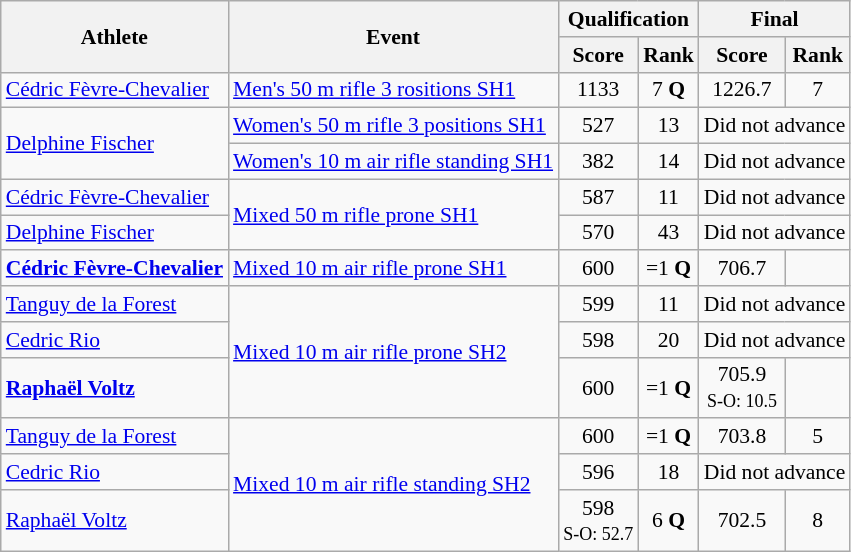<table class=wikitable style="font-size:90%">
<tr>
<th rowspan="2">Athlete</th>
<th rowspan="2">Event</th>
<th colspan="2">Qualification</th>
<th colspan="2">Final</th>
</tr>
<tr>
<th>Score</th>
<th>Rank</th>
<th>Score</th>
<th>Rank</th>
</tr>
<tr align=center>
<td align=left><a href='#'>Cédric Fèvre-Chevalier</a></td>
<td align=left><a href='#'>Men's 50 m rifle 3 rositions SH1</a></td>
<td>1133</td>
<td>7 <strong>Q</strong></td>
<td>1226.7</td>
<td>7</td>
</tr>
<tr align=center>
<td align=left rowspan=2><a href='#'>Delphine Fischer</a></td>
<td align=left><a href='#'>Women's 50 m rifle 3 positions SH1</a></td>
<td>527</td>
<td>13</td>
<td colspan=2>Did not advance</td>
</tr>
<tr align=center>
<td align=left><a href='#'>Women's 10 m air rifle standing SH1</a></td>
<td>382</td>
<td>14</td>
<td colspan=2>Did not advance</td>
</tr>
<tr align=center>
<td align=left><a href='#'>Cédric Fèvre-Chevalier</a></td>
<td align=left rowspan=2><a href='#'>Mixed 50 m rifle prone SH1</a></td>
<td>587</td>
<td>11</td>
<td colspan=2>Did not advance</td>
</tr>
<tr align=center>
<td align=left><a href='#'>Delphine Fischer</a></td>
<td>570</td>
<td>43</td>
<td colspan=2>Did not advance</td>
</tr>
<tr align=center>
<td align=left><strong><a href='#'>Cédric Fèvre-Chevalier</a></strong></td>
<td align=left><a href='#'>Mixed 10 m air rifle prone SH1</a></td>
<td>600 </td>
<td>=1 <strong>Q</strong></td>
<td>706.7 </td>
<td></td>
</tr>
<tr align=center>
<td align=left><a href='#'>Tanguy de la Forest</a></td>
<td align=left rowspan=3><a href='#'>Mixed 10 m air rifle prone SH2</a></td>
<td>599</td>
<td>11</td>
<td colspan=2>Did not advance</td>
</tr>
<tr align=center>
<td align=left><a href='#'>Cedric Rio</a></td>
<td>598</td>
<td>20</td>
<td colspan=2>Did not advance</td>
</tr>
<tr align=center>
<td align=left><strong><a href='#'>Raphaël Voltz</a></strong></td>
<td>600 </td>
<td>=1 <strong>Q</strong></td>
<td>705.9<br><small>S-O: 10.5</small></td>
<td></td>
</tr>
<tr align=center>
<td align=left><a href='#'>Tanguy de la Forest</a></td>
<td align=left rowspan=3><a href='#'>Mixed 10 m air rifle standing SH2</a></td>
<td>600 </td>
<td>=1 <strong>Q</strong></td>
<td>703.8</td>
<td>5</td>
</tr>
<tr align=center>
<td align=left><a href='#'>Cedric Rio</a></td>
<td>596</td>
<td>18</td>
<td colspan=2>Did not advance</td>
</tr>
<tr align=center>
<td align=left><a href='#'>Raphaël Voltz</a></td>
<td>598<br><small>S-O: 52.7</small></td>
<td>6 <strong>Q</strong></td>
<td>702.5</td>
<td>8</td>
</tr>
</table>
